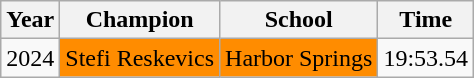<table class=wikitable>
<tr>
<th>Year</th>
<th>Champion</th>
<th>School</th>
<th>Time</th>
</tr>
<tr>
<td>2024</td>
<td !align=center style="background:darkorange;color:black">Stefi Reskevics</td>
<td !align=center style="background:darkorange;color:black">Harbor Springs</td>
<td>19:53.54</td>
</tr>
</table>
